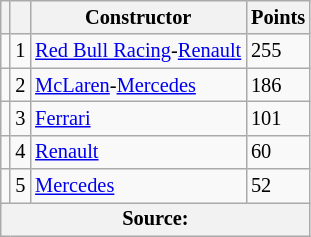<table class="wikitable" style="font-size: 85%;">
<tr>
<th></th>
<th scope="col"></th>
<th scope="col">Constructor</th>
<th scope="col">Points</th>
</tr>
<tr>
<td align="left"></td>
<td style="text-align:center;">1</td>
<td> <a href='#'>Red Bull Racing</a>-<a href='#'>Renault</a></td>
<td style="text-align:left;">255</td>
</tr>
<tr>
<td align="left"></td>
<td style="text-align:center;">2</td>
<td> <a href='#'>McLaren</a>-<a href='#'>Mercedes</a></td>
<td style="text-align:left;">186</td>
</tr>
<tr>
<td align="left"></td>
<td style="text-align:center;">3</td>
<td> <a href='#'>Ferrari</a></td>
<td style="text-align:left;">101</td>
</tr>
<tr>
<td align="left"></td>
<td style="text-align:center;">4</td>
<td> <a href='#'>Renault</a></td>
<td style="text-align:left;">60</td>
</tr>
<tr>
<td align="left"></td>
<td style="text-align:center;">5</td>
<td> <a href='#'>Mercedes</a></td>
<td style="text-align:left;">52</td>
</tr>
<tr>
<th colspan=4>Source:</th>
</tr>
</table>
